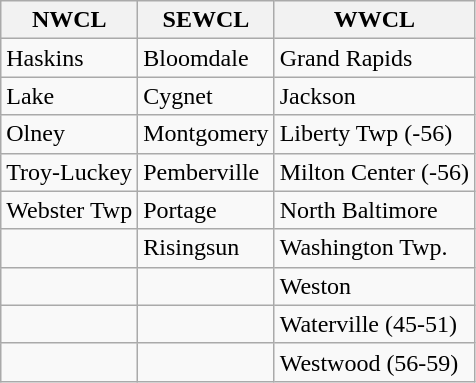<table class="wikitable">
<tr>
<th>NWCL</th>
<th>SEWCL</th>
<th>WWCL</th>
</tr>
<tr>
<td>Haskins</td>
<td>Bloomdale</td>
<td>Grand Rapids</td>
</tr>
<tr>
<td>Lake</td>
<td>Cygnet</td>
<td>Jackson</td>
</tr>
<tr>
<td>Olney</td>
<td>Montgomery</td>
<td>Liberty Twp (-56)</td>
</tr>
<tr>
<td>Troy-Luckey</td>
<td>Pemberville</td>
<td>Milton Center (-56)</td>
</tr>
<tr>
<td>Webster Twp</td>
<td>Portage</td>
<td>North Baltimore</td>
</tr>
<tr>
<td></td>
<td>Risingsun</td>
<td>Washington Twp.</td>
</tr>
<tr>
<td></td>
<td></td>
<td>Weston</td>
</tr>
<tr>
<td></td>
<td></td>
<td>Waterville (45-51)</td>
</tr>
<tr>
<td></td>
<td></td>
<td>Westwood (56-59)</td>
</tr>
</table>
